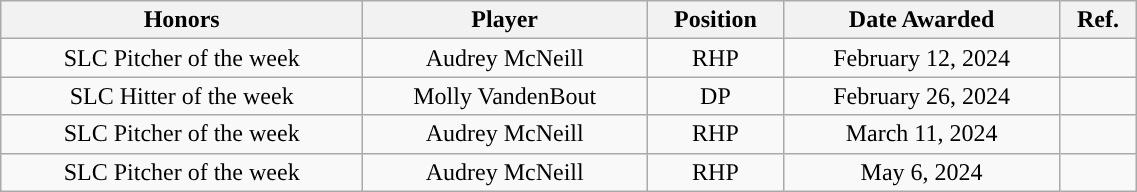<table class="wikitable" style="width: 60%;text-align: center;">
<tr>
<th>Honors</th>
<th>Player</th>
<th>Position</th>
<th>Date Awarded</th>
<th>Ref.</th>
</tr>
<tr align="center">
<td rowspan="1">SLC Pitcher of the week</td>
<td>Audrey McNeill</td>
<td>RHP</td>
<td>February 12, 2024</td>
<td></td>
</tr>
<tr align="center">
<td rowspan="1">SLC Hitter of the week</td>
<td>Molly VandenBout</td>
<td>DP</td>
<td>February 26, 2024</td>
<td></td>
</tr>
<tr align="center">
<td rowspan="1">SLC Pitcher of the week</td>
<td>Audrey McNeill</td>
<td>RHP</td>
<td>March 11, 2024</td>
<td></td>
</tr>
<tr align="center">
<td rowspan="1">SLC Pitcher of the week</td>
<td>Audrey McNeill</td>
<td>RHP</td>
<td>May 6, 2024</td>
<td></td>
</tr>
</table>
